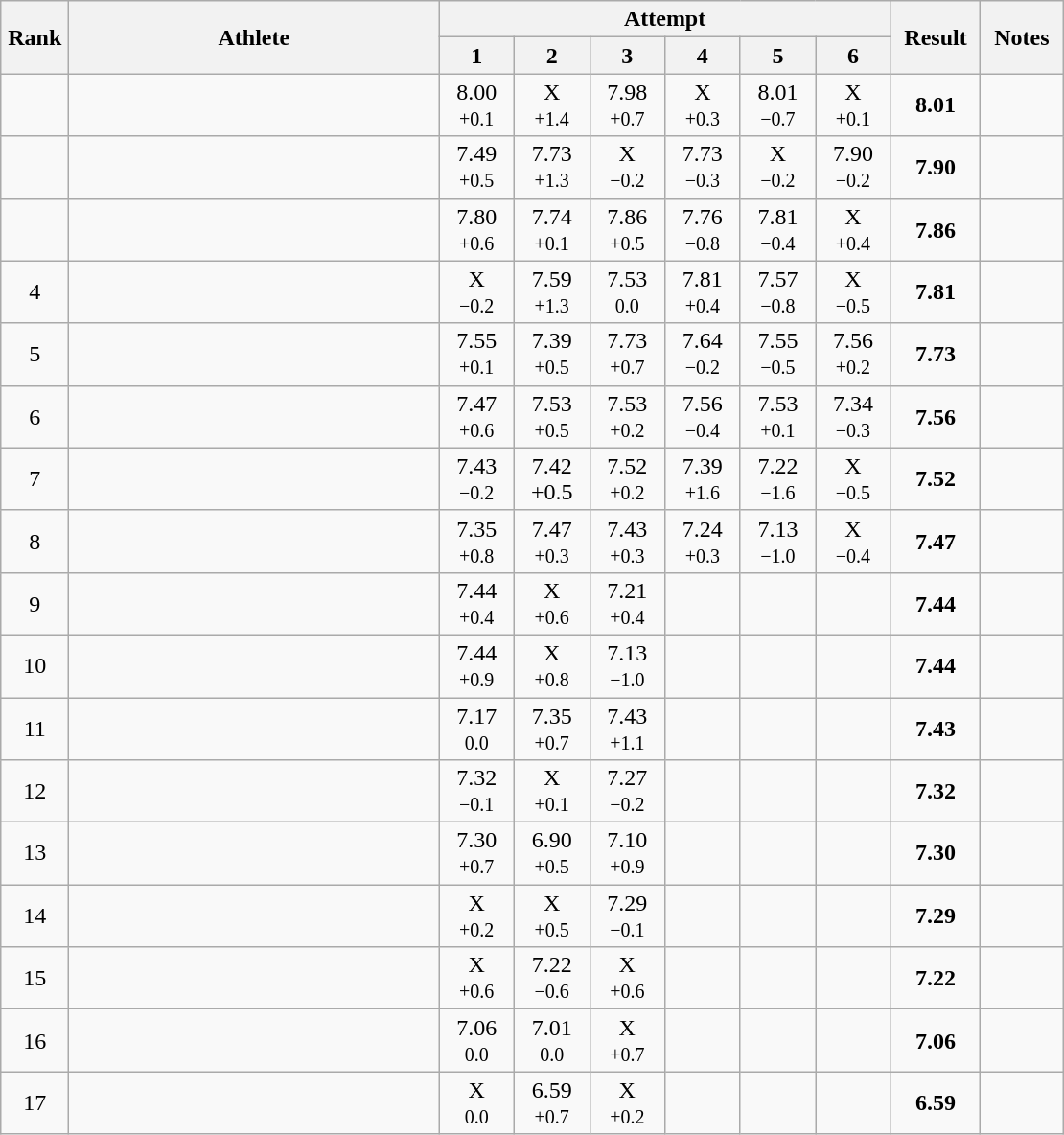<table class="wikitable" style="text-align:center">
<tr>
<th rowspan=2 width=40>Rank</th>
<th rowspan=2 width=250>Athlete</th>
<th colspan=6>Attempt</th>
<th rowspan=2 width=55>Result</th>
<th rowspan=2 width=50>Notes</th>
</tr>
<tr>
<th width=45>1</th>
<th width=45>2</th>
<th width=45>3</th>
<th width=45>4</th>
<th width=45>5</th>
<th width=45>6</th>
</tr>
<tr>
<td></td>
<td align=left></td>
<td>8.00<br><small>+0.1</small></td>
<td>X<br><small>+1.4</small></td>
<td>7.98<br><small>+0.7</small></td>
<td>X<br><small>+0.3</small></td>
<td>8.01<br><small>−0.7</small></td>
<td>X<br><small>+0.1</small></td>
<td><strong>8.01</strong></td>
<td></td>
</tr>
<tr>
<td></td>
<td align=left></td>
<td>7.49<br><small>+0.5</small></td>
<td>7.73<br><small>+1.3</small></td>
<td>X<br><small>−0.2</small></td>
<td>7.73<br><small>−0.3</small></td>
<td>X<br><small>−0.2</small></td>
<td>7.90<br><small>−0.2</small></td>
<td><strong>7.90</strong></td>
<td></td>
</tr>
<tr>
<td></td>
<td align=left></td>
<td>7.80<br><small>+0.6</small></td>
<td>7.74<br><small>+0.1</small></td>
<td>7.86<br><small>+0.5</small></td>
<td>7.76<br><small>−0.8</small></td>
<td>7.81<br><small>−0.4</small></td>
<td>X<br><small>+0.4</small></td>
<td><strong>7.86</strong></td>
<td></td>
</tr>
<tr>
<td>4</td>
<td align=left></td>
<td>X<br><small>−0.2</small></td>
<td>7.59<br><small>+1.3</small></td>
<td>7.53<br><small>0.0</small></td>
<td>7.81<br><small>+0.4</small></td>
<td>7.57<br><small>−0.8</small></td>
<td>X<br><small>−0.5</small></td>
<td><strong>7.81</strong></td>
<td></td>
</tr>
<tr>
<td>5</td>
<td align=left></td>
<td>7.55<br><small>+0.1</small></td>
<td>7.39<br><small>+0.5</small></td>
<td>7.73<br><small>+0.7</small></td>
<td>7.64<br><small>−0.2</small></td>
<td>7.55<br><small>−0.5</small></td>
<td>7.56<br><small>+0.2</small></td>
<td><strong>7.73</strong></td>
<td></td>
</tr>
<tr>
<td>6</td>
<td align=left></td>
<td>7.47<br><small>+0.6</small></td>
<td>7.53<br><small>+0.5</small></td>
<td>7.53<br><small>+0.2</small></td>
<td>7.56<br><small>−0.4</small></td>
<td>7.53<br><small>+0.1</small></td>
<td>7.34<br><small>−0.3</small></td>
<td><strong>7.56</strong></td>
<td></td>
</tr>
<tr>
<td>7</td>
<td align=left></td>
<td>7.43<br><small>−0.2</small></td>
<td>7.42<br>+0.5<small></small></td>
<td>7.52<br><small>+0.2</small></td>
<td>7.39<br><small>+1.6</small></td>
<td>7.22<br><small>−1.6</small></td>
<td>X<br><small>−0.5</small></td>
<td><strong>7.52</strong></td>
<td></td>
</tr>
<tr>
<td>8</td>
<td align=left></td>
<td>7.35<br><small>+0.8</small></td>
<td>7.47<br><small>+0.3</small></td>
<td>7.43<br><small>+0.3</small></td>
<td>7.24<br><small>+0.3</small></td>
<td>7.13<br><small>−1.0</small></td>
<td>X<br><small>−0.4</small></td>
<td><strong>7.47</strong></td>
<td></td>
</tr>
<tr>
<td>9</td>
<td align=left></td>
<td>7.44<br><small>+0.4</small></td>
<td>X<br><small>+0.6</small></td>
<td>7.21<br><small>+0.4</small></td>
<td></td>
<td></td>
<td></td>
<td><strong>7.44</strong></td>
<td></td>
</tr>
<tr>
<td>10</td>
<td align=left></td>
<td>7.44<br><small>+0.9</small></td>
<td>X<br><small>+0.8</small></td>
<td>7.13<br><small>−1.0</small></td>
<td></td>
<td></td>
<td></td>
<td><strong>7.44</strong></td>
<td></td>
</tr>
<tr>
<td>11</td>
<td align=left></td>
<td>7.17<br><small>0.0</small></td>
<td>7.35<br><small>+0.7</small></td>
<td>7.43<br><small>+1.1</small></td>
<td></td>
<td></td>
<td></td>
<td><strong>7.43</strong></td>
<td></td>
</tr>
<tr>
<td>12</td>
<td align=left></td>
<td>7.32<br><small>−0.1</small></td>
<td>X<br><small>+0.1</small></td>
<td>7.27<br><small>−0.2</small></td>
<td></td>
<td></td>
<td></td>
<td><strong>7.32</strong></td>
<td></td>
</tr>
<tr>
<td>13</td>
<td align=left></td>
<td>7.30<br><small>+0.7</small></td>
<td>6.90<br><small>+0.5</small></td>
<td>7.10<br><small>+0.9</small></td>
<td></td>
<td></td>
<td></td>
<td><strong>7.30</strong></td>
<td></td>
</tr>
<tr>
<td>14</td>
<td align=left></td>
<td>X<br><small>+0.2</small></td>
<td>X<br><small>+0.5</small></td>
<td>7.29<br><small>−0.1</small></td>
<td></td>
<td></td>
<td></td>
<td><strong>7.29</strong></td>
<td></td>
</tr>
<tr>
<td>15</td>
<td align=left></td>
<td>X<br><small>+0.6</small></td>
<td>7.22<br><small>−0.6</small></td>
<td>X<br><small>+0.6</small></td>
<td></td>
<td></td>
<td></td>
<td><strong>7.22</strong></td>
<td></td>
</tr>
<tr>
<td>16</td>
<td align=left></td>
<td>7.06<br><small>0.0</small></td>
<td>7.01<br><small>0.0</small></td>
<td>X<br><small>+0.7</small></td>
<td></td>
<td></td>
<td></td>
<td><strong>7.06</strong></td>
<td></td>
</tr>
<tr>
<td>17</td>
<td align=left></td>
<td>X<br><small>0.0</small></td>
<td>6.59<br><small>+0.7</small></td>
<td>X<br><small>+0.2</small></td>
<td></td>
<td></td>
<td></td>
<td><strong>6.59</strong></td>
<td></td>
</tr>
</table>
